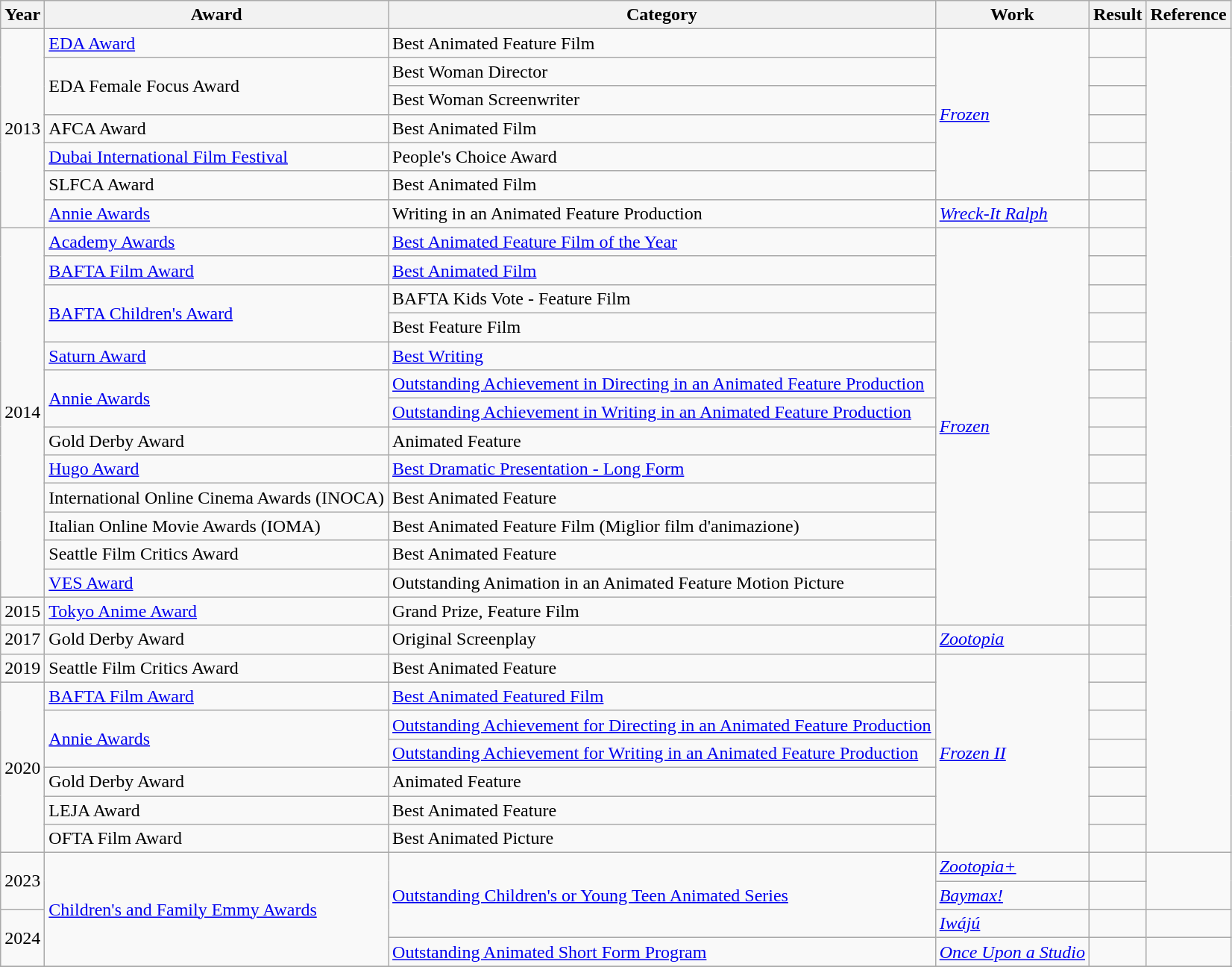<table class="wikitable sortable">
<tr>
<th>Year</th>
<th>Award</th>
<th>Category</th>
<th>Work</th>
<th>Result</th>
<th>Reference</th>
</tr>
<tr>
<td rowspan="7">2013</td>
<td><a href='#'>EDA Award</a></td>
<td>Best Animated Feature Film</td>
<td rowspan="6"><em><a href='#'>Frozen</a></em></td>
<td></td>
<td rowspan="29"><br></td>
</tr>
<tr>
<td rowspan="2">EDA Female Focus Award</td>
<td>Best Woman Director</td>
<td></td>
</tr>
<tr>
<td>Best Woman Screenwriter</td>
<td></td>
</tr>
<tr>
<td>AFCA Award</td>
<td>Best Animated Film</td>
<td></td>
</tr>
<tr>
<td><a href='#'>Dubai International Film Festival</a></td>
<td>People's Choice Award</td>
<td></td>
</tr>
<tr>
<td>SLFCA Award</td>
<td>Best Animated Film</td>
<td></td>
</tr>
<tr>
<td><a href='#'>Annie Awards</a></td>
<td>Writing in an Animated Feature Production</td>
<td><em><a href='#'>Wreck-It Ralph</a></em></td>
<td></td>
</tr>
<tr>
<td rowspan="13">2014</td>
<td><a href='#'>Academy Awards</a></td>
<td><a href='#'>Best Animated Feature Film of the Year</a></td>
<td rowspan="14"><em><a href='#'>Frozen</a></em></td>
<td></td>
</tr>
<tr>
<td><a href='#'>BAFTA Film Award</a></td>
<td><a href='#'>Best Animated Film</a></td>
<td></td>
</tr>
<tr>
<td rowspan="2"><a href='#'>BAFTA Children's Award</a></td>
<td>BAFTA Kids Vote - Feature Film</td>
<td></td>
</tr>
<tr>
<td>Best Feature Film</td>
<td></td>
</tr>
<tr>
<td><a href='#'>Saturn Award</a></td>
<td><a href='#'>Best Writing</a></td>
<td></td>
</tr>
<tr>
<td rowspan="2"><a href='#'>Annie Awards</a></td>
<td><a href='#'>Outstanding Achievement in Directing in an Animated Feature Production</a></td>
<td></td>
</tr>
<tr>
<td><a href='#'>Outstanding Achievement in Writing in an Animated Feature Production</a></td>
<td></td>
</tr>
<tr>
<td>Gold Derby Award</td>
<td>Animated Feature</td>
<td></td>
</tr>
<tr>
<td><a href='#'>Hugo Award</a></td>
<td><a href='#'>Best Dramatic Presentation - Long Form</a></td>
<td></td>
</tr>
<tr>
<td>International Online Cinema Awards (INOCA)</td>
<td>Best Animated Feature</td>
<td></td>
</tr>
<tr>
<td>Italian Online Movie Awards (IOMA)</td>
<td>Best Animated Feature Film (Miglior film d'animazione)</td>
<td></td>
</tr>
<tr>
<td>Seattle Film Critics Award</td>
<td>Best Animated Feature</td>
<td></td>
</tr>
<tr>
<td><a href='#'>VES Award</a></td>
<td>Outstanding Animation in an Animated Feature Motion Picture</td>
<td></td>
</tr>
<tr>
<td>2015</td>
<td><a href='#'>Tokyo Anime Award</a></td>
<td>Grand Prize, Feature Film</td>
<td></td>
</tr>
<tr>
<td>2017</td>
<td>Gold Derby Award</td>
<td>Original Screenplay</td>
<td><em><a href='#'>Zootopia</a></em></td>
<td></td>
</tr>
<tr>
<td>2019</td>
<td>Seattle Film Critics Award</td>
<td>Best Animated Feature</td>
<td rowspan="7"><em><a href='#'>Frozen II</a></em></td>
<td></td>
</tr>
<tr>
<td rowspan="6">2020</td>
<td><a href='#'>BAFTA Film Award</a></td>
<td><a href='#'>Best Animated Featured Film</a></td>
<td></td>
</tr>
<tr>
<td rowspan="2"><a href='#'>Annie Awards</a></td>
<td><a href='#'>Outstanding Achievement for Directing in an Animated Feature Production</a></td>
<td></td>
</tr>
<tr>
<td><a href='#'>Outstanding Achievement for Writing in an Animated Feature Production</a></td>
<td></td>
</tr>
<tr>
<td>Gold Derby Award</td>
<td>Animated Feature</td>
<td></td>
</tr>
<tr>
<td>LEJA Award</td>
<td>Best Animated Feature</td>
<td></td>
</tr>
<tr>
<td>OFTA Film Award</td>
<td>Best Animated Picture</td>
<td></td>
</tr>
<tr>
<td rowspan=2>2023</td>
<td rowspan=4><a href='#'>Children's and Family Emmy Awards</a></td>
<td rowspan=3><a href='#'>Outstanding Children's or Young Teen Animated Series</a></td>
<td><em><a href='#'>Zootopia+</a></em></td>
<td></td>
<td rowspan=2></td>
</tr>
<tr>
<td><em><a href='#'>Baymax!</a></em></td>
<td></td>
</tr>
<tr>
<td rowspan=2>2024</td>
<td><em><a href='#'>Iwájú</a></em></td>
<td></td>
<td></td>
</tr>
<tr>
<td><a href='#'>Outstanding Animated Short Form Program</a></td>
<td><em><a href='#'>Once Upon a Studio</a></em></td>
<td></td>
<td></td>
</tr>
<tr>
</tr>
</table>
